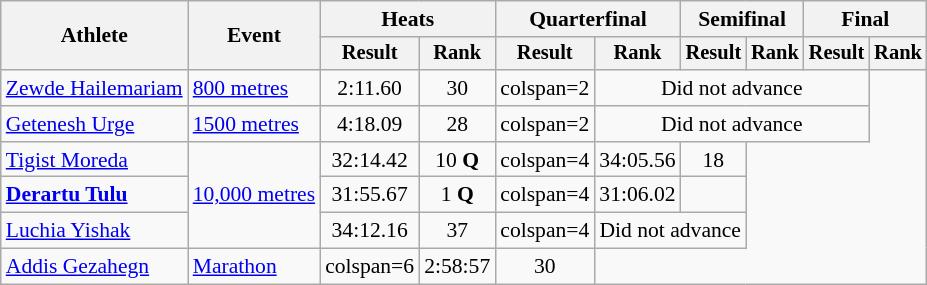<table class="wikitable" style="font-size:90%">
<tr>
<th rowspan="2">Athlete</th>
<th rowspan="2">Event</th>
<th colspan="2">Heats</th>
<th colspan="2">Quarterfinal</th>
<th colspan="2">Semifinal</th>
<th colspan="2">Final</th>
</tr>
<tr style="font-size:95%">
<th>Result</th>
<th>Rank</th>
<th>Result</th>
<th>Rank</th>
<th>Result</th>
<th>Rank</th>
<th>Result</th>
<th>Rank</th>
</tr>
<tr align=center>
<td align=left><a href='#'>Zewde Hailemariam</a></td>
<td align=left><a href='#'>800 metres</a></td>
<td>2:11.60</td>
<td>30</td>
<td>colspan=2</td>
<td colspan=4>Did not advance</td>
</tr>
<tr align=center>
<td align=left><a href='#'>Getenesh Urge</a></td>
<td align=left><a href='#'>1500 metres</a></td>
<td>4:18.09</td>
<td>28</td>
<td>colspan=2</td>
<td colspan=4>Did not advance</td>
</tr>
<tr align=center>
<td align=left><a href='#'>Tigist Moreda</a></td>
<td align=left rowspan=3><a href='#'>10,000 metres</a></td>
<td>32:14.42</td>
<td>10 <strong>Q</strong></td>
<td>colspan=4</td>
<td>34:05.56</td>
<td>18</td>
</tr>
<tr align=center>
<td align=left><strong><a href='#'>Derartu Tulu</a></strong></td>
<td>31:55.67</td>
<td>1 <strong>Q</strong></td>
<td>colspan=4</td>
<td>31:06.02</td>
<td></td>
</tr>
<tr align=center>
<td align=left><a href='#'>Luchia Yishak</a></td>
<td>34:12.16</td>
<td>37</td>
<td>colspan=4</td>
<td colspan=2>Did not advance</td>
</tr>
<tr align=center>
<td align=left><a href='#'>Addis Gezahegn</a></td>
<td align=left><a href='#'>Marathon</a></td>
<td>colspan=6</td>
<td>2:58:57</td>
<td>30</td>
</tr>
</table>
